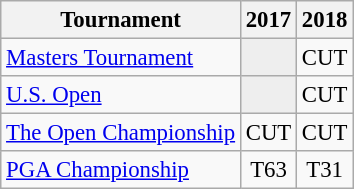<table class="wikitable" style="font-size:95%;text-align:center;">
<tr>
<th>Tournament</th>
<th>2017</th>
<th>2018</th>
</tr>
<tr>
<td align=left><a href='#'>Masters Tournament</a></td>
<td style="background:#eeeeee;"></td>
<td>CUT</td>
</tr>
<tr>
<td align=left><a href='#'>U.S. Open</a></td>
<td style="background:#eeeeee;"></td>
<td>CUT</td>
</tr>
<tr>
<td align=left><a href='#'>The Open Championship</a></td>
<td>CUT</td>
<td>CUT</td>
</tr>
<tr>
<td align=left><a href='#'>PGA Championship</a></td>
<td>T63</td>
<td>T31</td>
</tr>
</table>
